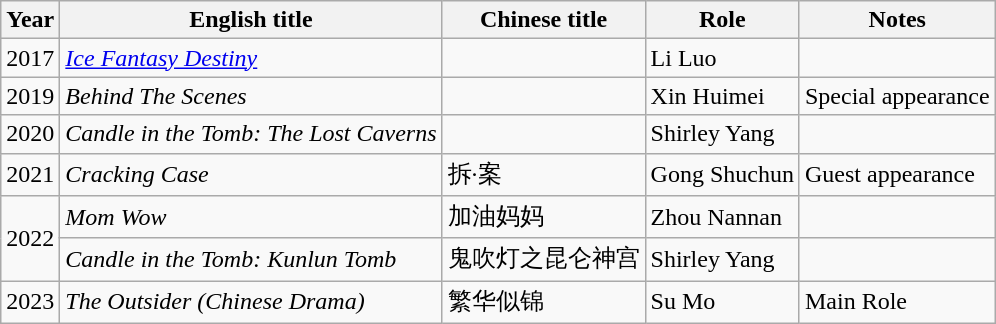<table class="wikitable">
<tr>
<th>Year</th>
<th>English title</th>
<th>Chinese title</th>
<th>Role</th>
<th>Notes</th>
</tr>
<tr>
<td>2017</td>
<td><em><a href='#'>Ice Fantasy Destiny</a></em></td>
<td></td>
<td>Li Luo</td>
<td></td>
</tr>
<tr>
<td>2019</td>
<td><em>Behind The Scenes</em></td>
<td></td>
<td>Xin Huimei</td>
<td>Special appearance</td>
</tr>
<tr>
<td>2020</td>
<td><em>Candle in the Tomb: The Lost Caverns </em></td>
<td></td>
<td>Shirley Yang</td>
<td></td>
</tr>
<tr>
<td>2021</td>
<td><em>Cracking Case</em></td>
<td>拆·案</td>
<td>Gong Shuchun</td>
<td>Guest appearance</td>
</tr>
<tr>
<td rowspan="2">2022</td>
<td><em>Mom Wow</em></td>
<td>加油妈妈</td>
<td>Zhou Nannan</td>
<td></td>
</tr>
<tr>
<td><em>Candle in the Tomb: Kunlun Tomb</em></td>
<td>鬼吹灯之昆仑神宫</td>
<td>Shirley Yang</td>
<td></td>
</tr>
<tr>
<td>2023</td>
<td><em>The Outsider (Chinese Drama)</em></td>
<td>繁华似锦</td>
<td>Su Mo</td>
<td> Main Role</td>
</tr>
</table>
